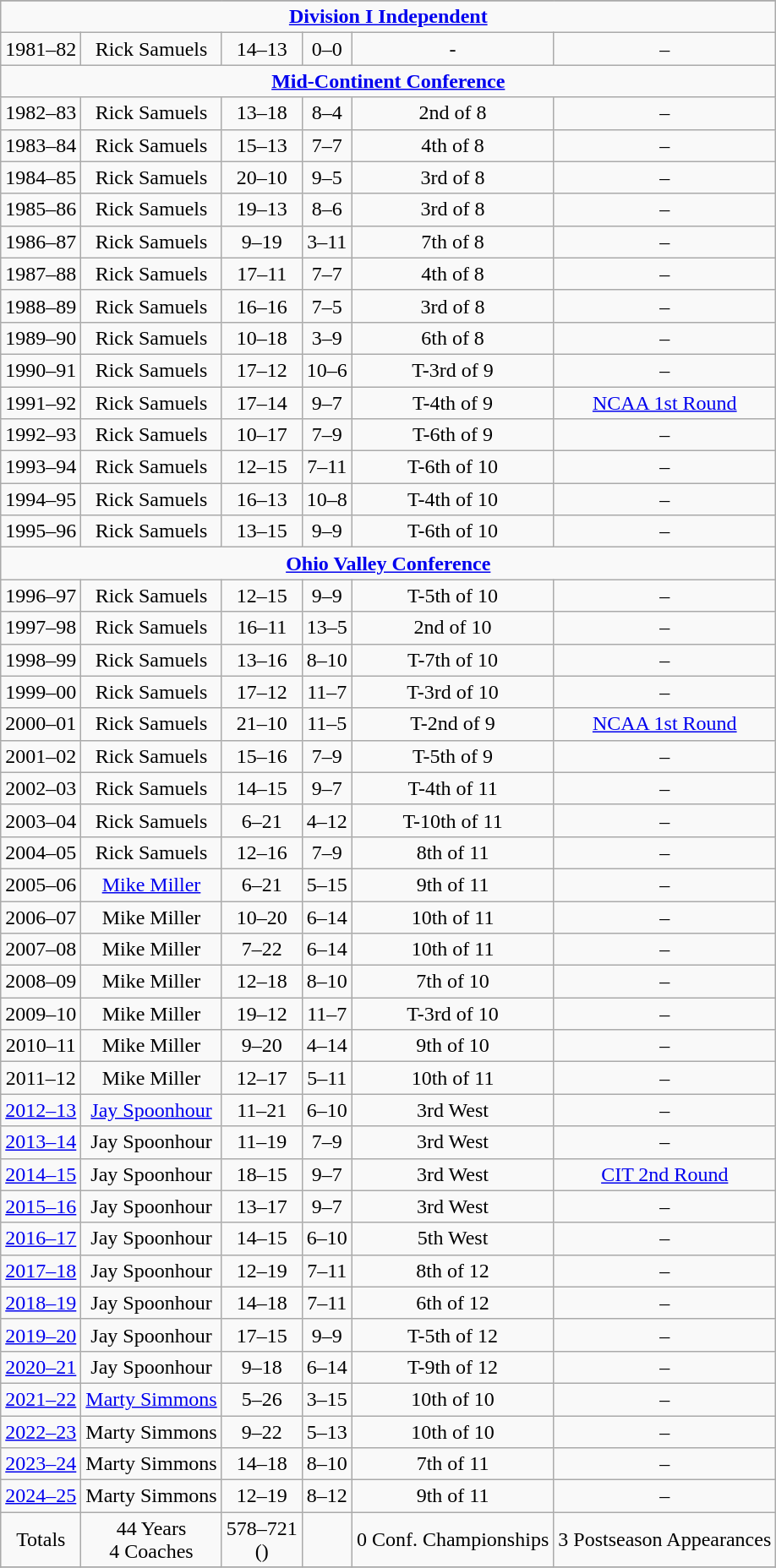<table class="wikitable sortable" style="text-align:center">
<tr>
</tr>
<tr>
<td colspan=6  style="text-align:center"><strong><a href='#'>Division I Independent</a></strong></td>
</tr>
<tr>
<td>1981–82</td>
<td>Rick Samuels</td>
<td>14–13</td>
<td>0–0</td>
<td>-</td>
<td>–</td>
</tr>
<tr>
<td colspan=6 style="text-align:center"><strong><a href='#'>Mid-Continent Conference</a></strong></td>
</tr>
<tr>
<td>1982–83</td>
<td>Rick Samuels</td>
<td>13–18</td>
<td>8–4</td>
<td>2nd of 8</td>
<td>–</td>
</tr>
<tr>
<td>1983–84</td>
<td>Rick Samuels</td>
<td>15–13</td>
<td>7–7</td>
<td>4th of 8</td>
<td>–</td>
</tr>
<tr>
<td>1984–85</td>
<td>Rick Samuels</td>
<td>20–10</td>
<td>9–5</td>
<td>3rd of 8</td>
<td>–</td>
</tr>
<tr>
<td>1985–86</td>
<td>Rick Samuels</td>
<td>19–13</td>
<td>8–6</td>
<td>3rd of 8</td>
<td>–</td>
</tr>
<tr>
<td>1986–87</td>
<td>Rick Samuels</td>
<td>9–19</td>
<td>3–11</td>
<td>7th of 8</td>
<td>–</td>
</tr>
<tr>
<td>1987–88</td>
<td>Rick Samuels</td>
<td>17–11</td>
<td>7–7</td>
<td>4th of 8</td>
<td>–</td>
</tr>
<tr>
<td>1988–89</td>
<td>Rick Samuels</td>
<td>16–16</td>
<td>7–5</td>
<td>3rd of 8</td>
<td>–</td>
</tr>
<tr>
<td>1989–90</td>
<td>Rick Samuels</td>
<td>10–18</td>
<td>3–9</td>
<td>6th of 8</td>
<td>–</td>
</tr>
<tr>
<td>1990–91</td>
<td>Rick Samuels</td>
<td>17–12</td>
<td>10–6</td>
<td>T-3rd of 9</td>
<td>–</td>
</tr>
<tr>
<td>1991–92</td>
<td>Rick Samuels</td>
<td>17–14</td>
<td>9–7</td>
<td>T-4th of 9</td>
<td><a href='#'>NCAA 1st Round</a></td>
</tr>
<tr>
<td>1992–93</td>
<td>Rick Samuels</td>
<td>10–17</td>
<td>7–9</td>
<td>T-6th of 9</td>
<td>–</td>
</tr>
<tr>
<td>1993–94</td>
<td>Rick Samuels</td>
<td>12–15</td>
<td>7–11</td>
<td>T-6th of 10</td>
<td>–</td>
</tr>
<tr>
<td>1994–95</td>
<td>Rick Samuels</td>
<td>16–13</td>
<td>10–8</td>
<td>T-4th of 10</td>
<td>–</td>
</tr>
<tr>
<td>1995–96</td>
<td>Rick Samuels</td>
<td>13–15</td>
<td>9–9</td>
<td>T-6th of 10</td>
<td>–</td>
</tr>
<tr>
<td colspan=6 style="text-align:center"><strong><a href='#'>Ohio Valley Conference</a></strong></td>
</tr>
<tr>
<td>1996–97</td>
<td>Rick Samuels</td>
<td>12–15</td>
<td>9–9</td>
<td>T-5th of 10</td>
<td>–</td>
</tr>
<tr>
<td>1997–98</td>
<td>Rick Samuels</td>
<td>16–11</td>
<td>13–5</td>
<td>2nd of 10</td>
<td>–</td>
</tr>
<tr>
<td>1998–99</td>
<td>Rick Samuels</td>
<td>13–16</td>
<td>8–10</td>
<td>T-7th of 10</td>
<td>–</td>
</tr>
<tr>
<td>1999–00</td>
<td>Rick Samuels</td>
<td>17–12</td>
<td>11–7</td>
<td>T-3rd of 10</td>
<td>–</td>
</tr>
<tr>
<td>2000–01</td>
<td>Rick Samuels</td>
<td>21–10</td>
<td>11–5</td>
<td>T-2nd of 9</td>
<td><a href='#'>NCAA 1st Round</a></td>
</tr>
<tr>
<td>2001–02</td>
<td>Rick Samuels</td>
<td>15–16</td>
<td>7–9</td>
<td>T-5th of 9</td>
<td>–</td>
</tr>
<tr>
<td>2002–03</td>
<td>Rick Samuels</td>
<td>14–15</td>
<td>9–7</td>
<td>T-4th of 11</td>
<td>–</td>
</tr>
<tr>
<td>2003–04</td>
<td>Rick Samuels</td>
<td>6–21</td>
<td>4–12</td>
<td>T-10th of 11</td>
<td>–</td>
</tr>
<tr>
<td>2004–05</td>
<td>Rick Samuels</td>
<td>12–16</td>
<td>7–9</td>
<td>8th of 11</td>
<td>–</td>
</tr>
<tr>
<td>2005–06</td>
<td><a href='#'>Mike Miller</a></td>
<td>6–21</td>
<td>5–15</td>
<td>9th of 11</td>
<td>–</td>
</tr>
<tr>
<td>2006–07</td>
<td>Mike Miller</td>
<td>10–20</td>
<td>6–14</td>
<td>10th of 11</td>
<td>–</td>
</tr>
<tr>
<td>2007–08</td>
<td>Mike Miller</td>
<td>7–22</td>
<td>6–14</td>
<td>10th of 11</td>
<td>–</td>
</tr>
<tr>
<td>2008–09</td>
<td>Mike Miller</td>
<td>12–18</td>
<td>8–10</td>
<td>7th of 10</td>
<td>–</td>
</tr>
<tr>
<td>2009–10</td>
<td>Mike Miller</td>
<td>19–12</td>
<td>11–7</td>
<td>T-3rd of 10</td>
<td>–</td>
</tr>
<tr>
<td>2010–11</td>
<td>Mike Miller</td>
<td>9–20</td>
<td>4–14</td>
<td>9th of 10</td>
<td>–</td>
</tr>
<tr>
<td>2011–12</td>
<td>Mike Miller</td>
<td>12–17</td>
<td>5–11</td>
<td>10th of 11</td>
<td>–</td>
</tr>
<tr>
<td><a href='#'>2012–13</a></td>
<td><a href='#'>Jay Spoonhour</a></td>
<td>11–21</td>
<td>6–10</td>
<td>3rd West</td>
<td>–</td>
</tr>
<tr>
<td><a href='#'>2013–14</a></td>
<td>Jay Spoonhour</td>
<td>11–19</td>
<td>7–9</td>
<td>3rd West</td>
<td>–</td>
</tr>
<tr>
<td><a href='#'>2014–15</a></td>
<td>Jay Spoonhour</td>
<td>18–15</td>
<td>9–7</td>
<td>3rd West</td>
<td><a href='#'>CIT 2nd Round</a></td>
</tr>
<tr>
<td><a href='#'>2015–16</a></td>
<td>Jay Spoonhour</td>
<td>13–17</td>
<td>9–7</td>
<td>3rd West</td>
<td>–</td>
</tr>
<tr>
<td><a href='#'>2016–17</a></td>
<td>Jay Spoonhour</td>
<td>14–15</td>
<td>6–10</td>
<td>5th West</td>
<td>–</td>
</tr>
<tr>
<td><a href='#'>2017–18</a></td>
<td>Jay Spoonhour</td>
<td>12–19</td>
<td>7–11</td>
<td>8th of 12</td>
<td>–</td>
</tr>
<tr>
<td><a href='#'>2018–19</a></td>
<td>Jay Spoonhour</td>
<td>14–18</td>
<td>7–11</td>
<td>6th of 12</td>
<td>–</td>
</tr>
<tr>
<td><a href='#'>2019–20</a></td>
<td>Jay Spoonhour</td>
<td>17–15</td>
<td>9–9</td>
<td>T-5th of 12</td>
<td>–</td>
</tr>
<tr>
<td><a href='#'>2020–21</a></td>
<td>Jay Spoonhour</td>
<td>9–18</td>
<td>6–14</td>
<td>T-9th of 12</td>
<td>–</td>
</tr>
<tr>
<td><a href='#'>2021–22</a></td>
<td><a href='#'>Marty Simmons</a></td>
<td>5–26</td>
<td>3–15</td>
<td>10th of 10</td>
<td>–</td>
</tr>
<tr>
<td><a href='#'>2022–23</a></td>
<td>Marty Simmons</td>
<td>9–22</td>
<td>5–13</td>
<td>10th of 10</td>
<td>–</td>
</tr>
<tr>
<td><a href='#'>2023–24</a></td>
<td>Marty Simmons</td>
<td>14–18</td>
<td>8–10</td>
<td>7th of 11</td>
<td>–</td>
</tr>
<tr>
<td><a href='#'>2024–25</a></td>
<td>Marty Simmons</td>
<td>12–19</td>
<td>8–12</td>
<td>9th of 11</td>
<td>–</td>
</tr>
<tr>
<td>Totals</td>
<td>44 Years <br> 4 Coaches</td>
<td>578–721<br>()</td>
<td></td>
<td>0 Conf. Championships</td>
<td>3 Postseason Appearances</td>
</tr>
<tr>
</tr>
</table>
